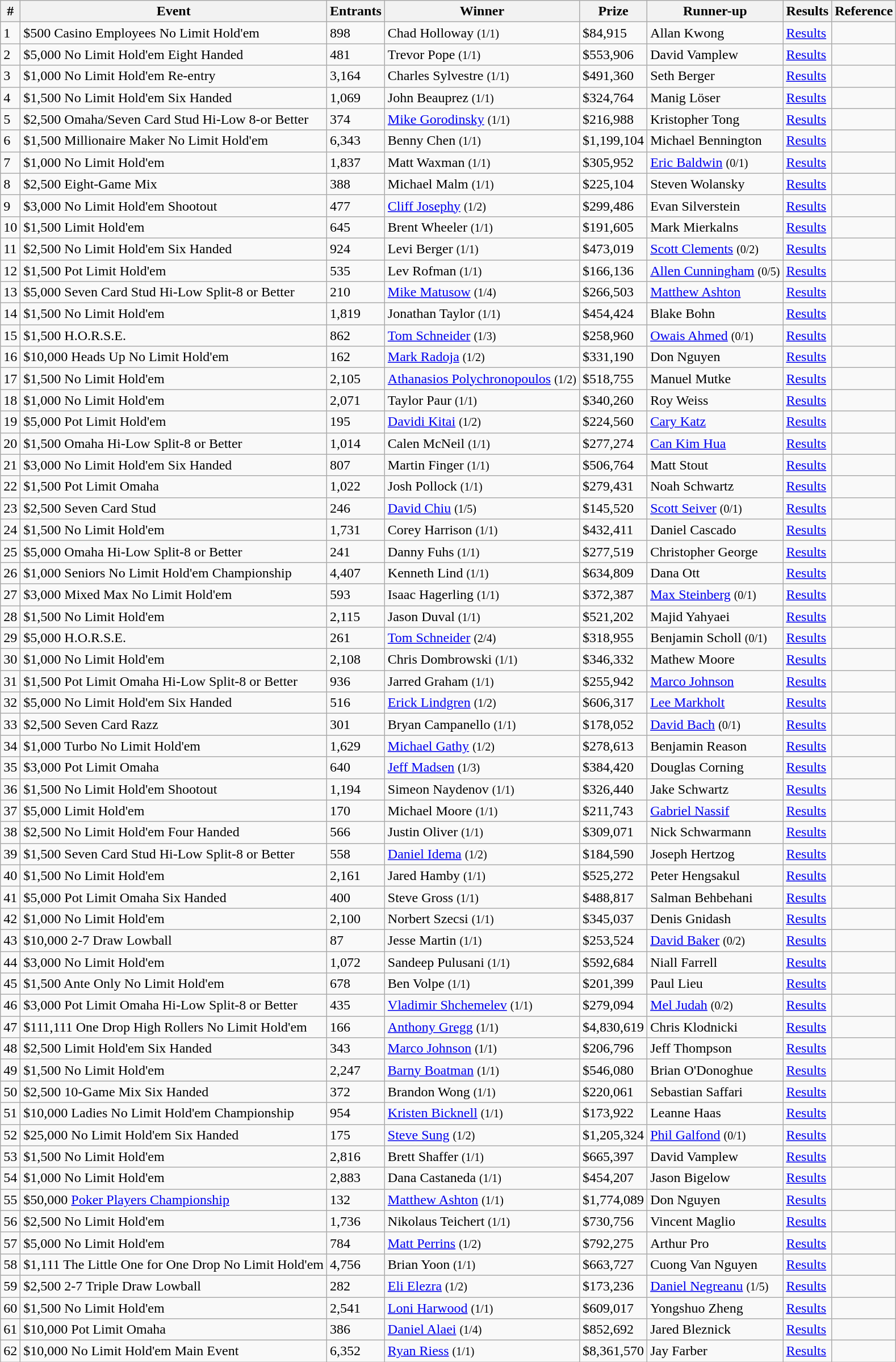<table class="wikitable sortable">
<tr>
<th bgcolor="#FFEBAD">#</th>
<th bgcolor="#FFEBAD">Event</th>
<th bgcolor="#FFEBAD">Entrants</th>
<th bgcolor="#FFEBAD">Winner</th>
<th bgcolor="#FFEBAD">Prize</th>
<th bgcolor="#FFEBAD">Runner-up</th>
<th bgcolor="#FFEBAD">Results</th>
<th bgcolor="#FFEBAD">Reference</th>
</tr>
<tr>
<td>1</td>
<td>$500 Casino Employees No Limit Hold'em</td>
<td>898</td>
<td>Chad Holloway <small>(1/1)</small></td>
<td>$84,915</td>
<td>Allan Kwong</td>
<td><a href='#'>Results</a></td>
<td></td>
</tr>
<tr>
<td>2</td>
<td>$5,000 No Limit Hold'em Eight Handed</td>
<td>481</td>
<td>Trevor Pope <small>(1/1)</small></td>
<td>$553,906</td>
<td>David Vamplew</td>
<td><a href='#'>Results</a></td>
<td></td>
</tr>
<tr>
<td>3</td>
<td>$1,000 No Limit Hold'em Re-entry</td>
<td>3,164</td>
<td>Charles Sylvestre <small>(1/1)</small></td>
<td>$491,360</td>
<td>Seth Berger</td>
<td><a href='#'>Results</a></td>
<td></td>
</tr>
<tr>
<td>4</td>
<td>$1,500 No Limit Hold'em Six Handed</td>
<td>1,069</td>
<td>John Beauprez <small>(1/1)</small></td>
<td>$324,764</td>
<td>Manig Löser</td>
<td><a href='#'>Results</a></td>
<td></td>
</tr>
<tr>
<td>5</td>
<td>$2,500 Omaha/Seven Card Stud Hi-Low 8-or Better</td>
<td>374</td>
<td><a href='#'>Mike Gorodinsky</a> <small>(1/1)</small></td>
<td>$216,988</td>
<td>Kristopher Tong</td>
<td><a href='#'>Results</a></td>
<td></td>
</tr>
<tr>
<td>6</td>
<td>$1,500 Millionaire Maker No Limit Hold'em</td>
<td>6,343</td>
<td>Benny Chen <small>(1/1)</small></td>
<td>$1,199,104</td>
<td>Michael Bennington</td>
<td><a href='#'>Results</a></td>
<td></td>
</tr>
<tr>
<td>7</td>
<td>$1,000 No Limit Hold'em</td>
<td>1,837</td>
<td>Matt Waxman <small>(1/1)</small></td>
<td>$305,952</td>
<td><a href='#'>Eric Baldwin</a> <small>(0/1)</small></td>
<td><a href='#'>Results</a></td>
<td></td>
</tr>
<tr>
<td>8</td>
<td>$2,500 Eight-Game Mix</td>
<td>388</td>
<td>Michael Malm <small>(1/1)</small></td>
<td>$225,104</td>
<td>Steven Wolansky</td>
<td><a href='#'>Results</a></td>
<td></td>
</tr>
<tr>
<td>9</td>
<td>$3,000 No Limit Hold'em Shootout</td>
<td>477</td>
<td><a href='#'>Cliff Josephy</a> <small>(1/2)</small></td>
<td>$299,486</td>
<td>Evan Silverstein</td>
<td><a href='#'>Results</a></td>
<td></td>
</tr>
<tr>
<td>10</td>
<td>$1,500 Limit Hold'em</td>
<td>645</td>
<td>Brent Wheeler <small>(1/1)</small></td>
<td>$191,605</td>
<td>Mark Mierkalns</td>
<td><a href='#'>Results</a></td>
<td></td>
</tr>
<tr>
<td>11</td>
<td>$2,500 No Limit Hold'em Six Handed</td>
<td>924</td>
<td>Levi Berger <small>(1/1)</small></td>
<td>$473,019</td>
<td><a href='#'>Scott Clements</a> <small>(0/2)</small></td>
<td><a href='#'>Results</a></td>
<td></td>
</tr>
<tr>
<td>12</td>
<td>$1,500 Pot Limit Hold'em</td>
<td>535</td>
<td>Lev Rofman <small>(1/1)</small></td>
<td>$166,136</td>
<td><a href='#'>Allen Cunningham</a> <small>(0/5)</small></td>
<td><a href='#'>Results</a></td>
<td></td>
</tr>
<tr>
<td>13</td>
<td>$5,000 Seven Card Stud Hi-Low Split-8 or Better</td>
<td>210</td>
<td><a href='#'>Mike Matusow</a> <small>(1/4)</small></td>
<td>$266,503</td>
<td><a href='#'>Matthew Ashton</a></td>
<td><a href='#'>Results</a></td>
<td></td>
</tr>
<tr>
<td>14</td>
<td>$1,500 No Limit Hold'em</td>
<td>1,819</td>
<td>Jonathan Taylor <small>(1/1)</small></td>
<td>$454,424</td>
<td>Blake Bohn</td>
<td><a href='#'>Results</a></td>
<td></td>
</tr>
<tr>
<td>15</td>
<td>$1,500 H.O.R.S.E.</td>
<td>862</td>
<td><a href='#'>Tom Schneider</a> <small>(1/3)</small></td>
<td>$258,960</td>
<td><a href='#'>Owais Ahmed</a> <small>(0/1)</small></td>
<td><a href='#'>Results</a></td>
<td></td>
</tr>
<tr>
<td>16</td>
<td>$10,000 Heads Up No Limit Hold'em</td>
<td>162</td>
<td><a href='#'>Mark Radoja</a> <small>(1/2)</small></td>
<td>$331,190</td>
<td>Don Nguyen</td>
<td><a href='#'>Results</a></td>
<td></td>
</tr>
<tr>
<td>17</td>
<td>$1,500 No Limit Hold'em</td>
<td>2,105</td>
<td><a href='#'>Athanasios Polychronopoulos</a> <small>(1/2)</small></td>
<td>$518,755</td>
<td>Manuel Mutke</td>
<td><a href='#'>Results</a></td>
<td></td>
</tr>
<tr>
<td>18</td>
<td>$1,000 No Limit Hold'em</td>
<td>2,071</td>
<td>Taylor Paur <small>(1/1)</small></td>
<td>$340,260</td>
<td>Roy Weiss</td>
<td><a href='#'>Results</a></td>
<td></td>
</tr>
<tr>
<td>19</td>
<td>$5,000 Pot Limit Hold'em</td>
<td>195</td>
<td><a href='#'>Davidi Kitai</a> <small>(1/2)</small></td>
<td>$224,560</td>
<td><a href='#'>Cary Katz</a></td>
<td><a href='#'>Results</a></td>
<td></td>
</tr>
<tr>
<td>20</td>
<td>$1,500 Omaha Hi-Low Split-8 or Better</td>
<td>1,014</td>
<td>Calen McNeil <small>(1/1)</small></td>
<td>$277,274</td>
<td><a href='#'>Can Kim Hua</a></td>
<td><a href='#'>Results</a></td>
<td></td>
</tr>
<tr>
<td>21</td>
<td>$3,000 No Limit Hold'em Six Handed</td>
<td>807</td>
<td>Martin Finger <small>(1/1)</small></td>
<td>$506,764</td>
<td>Matt Stout</td>
<td><a href='#'>Results</a></td>
<td></td>
</tr>
<tr>
<td>22</td>
<td>$1,500 Pot Limit Omaha</td>
<td>1,022</td>
<td>Josh Pollock <small>(1/1)</small></td>
<td>$279,431</td>
<td>Noah Schwartz</td>
<td><a href='#'>Results</a></td>
<td></td>
</tr>
<tr>
<td>23</td>
<td>$2,500 Seven Card Stud</td>
<td>246</td>
<td><a href='#'>David Chiu</a> <small>(1/5)</small></td>
<td>$145,520</td>
<td><a href='#'>Scott Seiver</a> <small>(0/1)</small></td>
<td><a href='#'>Results</a></td>
<td></td>
</tr>
<tr>
<td>24</td>
<td>$1,500 No Limit Hold'em</td>
<td>1,731</td>
<td>Corey Harrison <small>(1/1)</small></td>
<td>$432,411</td>
<td>Daniel Cascado</td>
<td><a href='#'>Results</a></td>
<td></td>
</tr>
<tr>
<td>25</td>
<td>$5,000 Omaha Hi-Low Split-8 or Better</td>
<td>241</td>
<td>Danny Fuhs <small>(1/1)</small></td>
<td>$277,519</td>
<td>Christopher George</td>
<td><a href='#'>Results</a></td>
<td></td>
</tr>
<tr>
<td>26</td>
<td>$1,000 Seniors No Limit Hold'em Championship</td>
<td>4,407</td>
<td>Kenneth Lind <small>(1/1)</small></td>
<td>$634,809</td>
<td>Dana Ott</td>
<td><a href='#'>Results</a></td>
<td></td>
</tr>
<tr>
<td>27</td>
<td>$3,000 Mixed Max No Limit Hold'em</td>
<td>593</td>
<td>Isaac Hagerling <small>(1/1)</small></td>
<td>$372,387</td>
<td><a href='#'>Max Steinberg</a> <small>(0/1)</small></td>
<td><a href='#'>Results</a></td>
<td></td>
</tr>
<tr>
<td>28</td>
<td>$1,500 No Limit Hold'em</td>
<td>2,115</td>
<td>Jason Duval <small>(1/1)</small></td>
<td>$521,202</td>
<td>Majid Yahyaei</td>
<td><a href='#'>Results</a></td>
<td></td>
</tr>
<tr>
<td>29</td>
<td>$5,000 H.O.R.S.E.</td>
<td>261</td>
<td><a href='#'>Tom Schneider</a> <small>(2/4)</small></td>
<td>$318,955</td>
<td>Benjamin Scholl <small>(0/1)</small></td>
<td><a href='#'>Results</a></td>
<td></td>
</tr>
<tr>
<td>30</td>
<td>$1,000 No Limit Hold'em</td>
<td>2,108</td>
<td>Chris Dombrowski <small>(1/1)</small></td>
<td>$346,332</td>
<td>Mathew Moore</td>
<td><a href='#'>Results</a></td>
<td></td>
</tr>
<tr>
<td>31</td>
<td>$1,500 Pot Limit Omaha Hi-Low Split-8 or Better</td>
<td>936</td>
<td>Jarred Graham <small>(1/1)</small></td>
<td>$255,942</td>
<td><a href='#'>Marco Johnson</a></td>
<td><a href='#'>Results</a></td>
<td></td>
</tr>
<tr>
<td>32</td>
<td>$5,000 No Limit Hold'em Six Handed</td>
<td>516</td>
<td><a href='#'>Erick Lindgren</a> <small>(1/2)</small></td>
<td>$606,317</td>
<td><a href='#'>Lee Markholt</a></td>
<td><a href='#'>Results</a></td>
<td></td>
</tr>
<tr>
<td>33</td>
<td>$2,500 Seven Card Razz</td>
<td>301</td>
<td>Bryan Campanello <small>(1/1)</small></td>
<td>$178,052</td>
<td><a href='#'>David Bach</a> <small>(0/1)</small></td>
<td><a href='#'>Results</a></td>
<td></td>
</tr>
<tr>
<td>34</td>
<td>$1,000 Turbo No Limit Hold'em</td>
<td>1,629</td>
<td><a href='#'>Michael Gathy</a> <small>(1/2)</small></td>
<td>$278,613</td>
<td>Benjamin Reason</td>
<td><a href='#'>Results</a></td>
<td></td>
</tr>
<tr>
<td>35</td>
<td>$3,000 Pot Limit Omaha</td>
<td>640</td>
<td><a href='#'>Jeff Madsen</a> <small>(1/3)</small></td>
<td>$384,420</td>
<td>Douglas Corning</td>
<td><a href='#'>Results</a></td>
<td></td>
</tr>
<tr>
<td>36</td>
<td>$1,500 No Limit Hold'em Shootout</td>
<td>1,194</td>
<td>Simeon Naydenov <small>(1/1)</small></td>
<td>$326,440</td>
<td>Jake Schwartz</td>
<td><a href='#'>Results</a></td>
<td></td>
</tr>
<tr>
<td>37</td>
<td>$5,000 Limit Hold'em</td>
<td>170</td>
<td>Michael Moore <small>(1/1)</small></td>
<td>$211,743</td>
<td><a href='#'>Gabriel Nassif</a></td>
<td><a href='#'>Results</a></td>
<td></td>
</tr>
<tr>
<td>38</td>
<td>$2,500 No Limit Hold'em Four Handed</td>
<td>566</td>
<td>Justin Oliver <small>(1/1)</small></td>
<td>$309,071</td>
<td>Nick Schwarmann</td>
<td><a href='#'>Results</a></td>
<td></td>
</tr>
<tr>
<td>39</td>
<td>$1,500 Seven Card Stud Hi-Low Split-8 or Better</td>
<td>558</td>
<td><a href='#'>Daniel Idema</a> <small>(1/2)</small></td>
<td>$184,590</td>
<td>Joseph Hertzog</td>
<td><a href='#'>Results</a></td>
<td></td>
</tr>
<tr>
<td>40</td>
<td>$1,500 No Limit Hold'em</td>
<td>2,161</td>
<td>Jared Hamby <small>(1/1)</small></td>
<td>$525,272</td>
<td>Peter Hengsakul</td>
<td><a href='#'>Results</a></td>
<td></td>
</tr>
<tr>
<td>41</td>
<td>$5,000 Pot Limit Omaha Six Handed</td>
<td>400</td>
<td>Steve Gross <small>(1/1)</small></td>
<td>$488,817</td>
<td>Salman Behbehani</td>
<td><a href='#'>Results</a></td>
<td></td>
</tr>
<tr>
<td>42</td>
<td>$1,000 No Limit Hold'em</td>
<td>2,100</td>
<td>Norbert Szecsi <small>(1/1)</small></td>
<td>$345,037</td>
<td>Denis Gnidash</td>
<td><a href='#'>Results</a></td>
<td></td>
</tr>
<tr>
<td>43</td>
<td>$10,000 2-7 Draw Lowball</td>
<td>87</td>
<td>Jesse Martin <small>(1/1)</small></td>
<td>$253,524</td>
<td><a href='#'>David Baker</a> <small>(0/2)</small></td>
<td><a href='#'>Results</a></td>
<td></td>
</tr>
<tr>
<td>44</td>
<td>$3,000 No Limit Hold'em</td>
<td>1,072</td>
<td>Sandeep Pulusani <small>(1/1)</small></td>
<td>$592,684</td>
<td>Niall Farrell</td>
<td><a href='#'>Results</a></td>
<td></td>
</tr>
<tr>
<td>45</td>
<td>$1,500 Ante Only No Limit Hold'em</td>
<td>678</td>
<td>Ben Volpe <small>(1/1)</small></td>
<td>$201,399</td>
<td>Paul Lieu</td>
<td><a href='#'>Results</a></td>
<td></td>
</tr>
<tr>
<td>46</td>
<td>$3,000 Pot Limit Omaha Hi-Low Split-8 or Better</td>
<td>435</td>
<td><a href='#'>Vladimir Shchemelev</a> <small>(1/1)</small></td>
<td>$279,094</td>
<td><a href='#'>Mel Judah</a> <small>(0/2)</small></td>
<td><a href='#'>Results</a></td>
<td></td>
</tr>
<tr>
<td>47</td>
<td>$111,111 One Drop High Rollers No Limit Hold'em</td>
<td>166</td>
<td><a href='#'>Anthony Gregg</a> <small>(1/1)</small></td>
<td>$4,830,619</td>
<td>Chris Klodnicki</td>
<td><a href='#'>Results</a></td>
<td></td>
</tr>
<tr>
<td>48</td>
<td>$2,500 Limit Hold'em Six Handed</td>
<td>343</td>
<td><a href='#'>Marco Johnson</a> <small>(1/1)</small></td>
<td>$206,796</td>
<td>Jeff Thompson</td>
<td><a href='#'>Results</a></td>
<td></td>
</tr>
<tr>
<td>49</td>
<td>$1,500 No Limit Hold'em</td>
<td>2,247</td>
<td><a href='#'>Barny Boatman</a> <small>(1/1)</small></td>
<td>$546,080</td>
<td>Brian O'Donoghue</td>
<td><a href='#'>Results</a></td>
<td></td>
</tr>
<tr>
<td>50</td>
<td>$2,500 10-Game Mix Six Handed</td>
<td>372</td>
<td>Brandon Wong <small>(1/1)</small></td>
<td>$220,061</td>
<td>Sebastian Saffari</td>
<td><a href='#'>Results</a></td>
<td></td>
</tr>
<tr>
<td>51</td>
<td>$10,000 Ladies No Limit Hold'em Championship</td>
<td>954</td>
<td><a href='#'>Kristen Bicknell</a> <small>(1/1)</small></td>
<td>$173,922</td>
<td>Leanne Haas</td>
<td><a href='#'>Results</a></td>
<td></td>
</tr>
<tr>
<td>52</td>
<td>$25,000 No Limit Hold'em Six Handed</td>
<td>175</td>
<td><a href='#'>Steve Sung</a> <small>(1/2)</small></td>
<td>$1,205,324</td>
<td><a href='#'>Phil Galfond</a> <small>(0/1)</small></td>
<td><a href='#'>Results</a></td>
<td></td>
</tr>
<tr>
<td>53</td>
<td>$1,500 No Limit Hold'em</td>
<td>2,816</td>
<td>Brett Shaffer <small>(1/1)</small></td>
<td>$665,397</td>
<td>David Vamplew</td>
<td><a href='#'>Results</a></td>
<td></td>
</tr>
<tr>
<td>54</td>
<td>$1,000 No Limit Hold'em</td>
<td>2,883</td>
<td>Dana Castaneda <small>(1/1)</small></td>
<td>$454,207</td>
<td>Jason Bigelow</td>
<td><a href='#'>Results</a></td>
<td></td>
</tr>
<tr>
<td>55</td>
<td>$50,000 <a href='#'>Poker Players Championship</a></td>
<td>132</td>
<td><a href='#'>Matthew Ashton</a> <small>(1/1)</small></td>
<td>$1,774,089</td>
<td>Don Nguyen</td>
<td><a href='#'>Results</a></td>
<td></td>
</tr>
<tr>
<td>56</td>
<td>$2,500 No Limit Hold'em</td>
<td>1,736</td>
<td>Nikolaus Teichert <small>(1/1)</small></td>
<td>$730,756</td>
<td>Vincent Maglio</td>
<td><a href='#'>Results</a></td>
<td></td>
</tr>
<tr>
<td>57</td>
<td>$5,000 No Limit Hold'em</td>
<td>784</td>
<td><a href='#'>Matt Perrins</a> <small>(1/2)</small></td>
<td>$792,275</td>
<td>Arthur Pro</td>
<td><a href='#'>Results</a></td>
<td></td>
</tr>
<tr>
<td>58</td>
<td>$1,111 The Little One for One Drop No Limit Hold'em</td>
<td>4,756</td>
<td>Brian Yoon <small>(1/1)</small></td>
<td>$663,727</td>
<td>Cuong Van Nguyen</td>
<td><a href='#'>Results</a></td>
<td></td>
</tr>
<tr>
<td>59</td>
<td>$2,500 2-7 Triple Draw Lowball</td>
<td>282</td>
<td><a href='#'>Eli Elezra</a> <small>(1/2)</small></td>
<td>$173,236</td>
<td><a href='#'>Daniel Negreanu</a> <small>(1/5)</small></td>
<td><a href='#'>Results</a></td>
<td></td>
</tr>
<tr>
<td>60</td>
<td>$1,500 No Limit Hold'em</td>
<td>2,541</td>
<td><a href='#'>Loni Harwood</a> <small>(1/1)</small></td>
<td>$609,017</td>
<td>Yongshuo Zheng</td>
<td><a href='#'>Results</a></td>
<td></td>
</tr>
<tr>
<td>61</td>
<td>$10,000 Pot Limit Omaha</td>
<td>386</td>
<td><a href='#'>Daniel Alaei</a> <small>(1/4)</small></td>
<td>$852,692</td>
<td>Jared Bleznick</td>
<td><a href='#'>Results</a></td>
<td></td>
</tr>
<tr>
<td>62</td>
<td>$10,000 No Limit Hold'em Main Event</td>
<td>6,352</td>
<td><a href='#'>Ryan Riess</a> <small>(1/1)</small></td>
<td>$8,361,570</td>
<td>Jay Farber</td>
<td><a href='#'>Results</a></td>
<td></td>
</tr>
</table>
